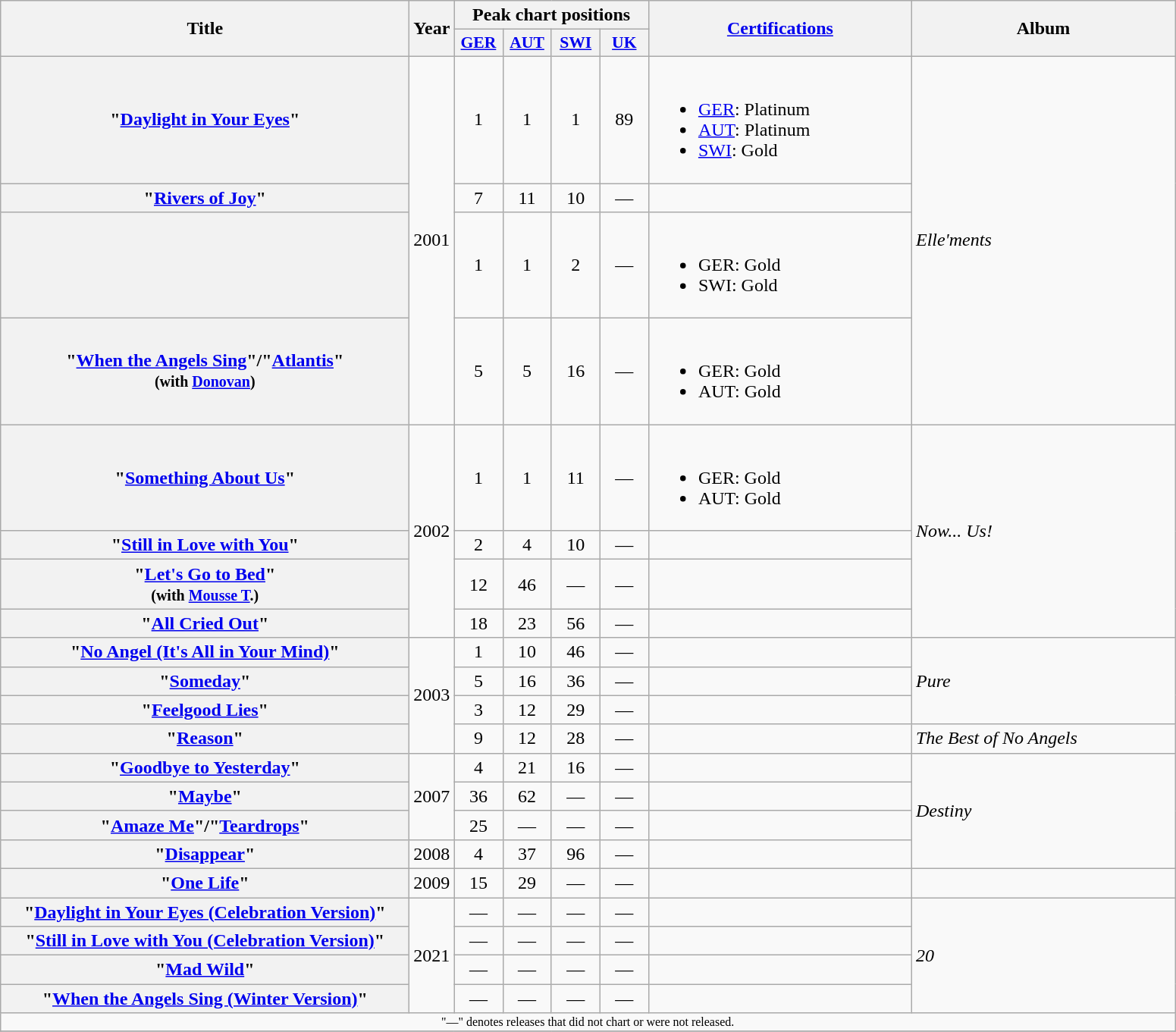<table class="wikitable plainrowheaders" style="text-align:center;">
<tr>
<th scope="col" rowspan="2" style="width:22em;">Title</th>
<th scope="col" rowspan="2" style="width:2em;">Year</th>
<th scope="col" colspan="4">Peak chart positions</th>
<th scope="col" rowspan="2" style="width:14em;"><a href='#'>Certifications</a></th>
<th scope="col" rowspan="2" style="width:14em;">Album</th>
</tr>
<tr>
<th scope="col" style="width:2.5em;font-size:90%;"><a href='#'>GER</a><br></th>
<th scope="col" style="width:2.5em;font-size:90%;"><a href='#'>AUT</a><br></th>
<th scope="col" style="width:2.5em;font-size:90%;"><a href='#'>SWI</a><br></th>
<th scope="col" style="width:2.5em;font-size:90%;"><a href='#'>UK</a><br></th>
</tr>
<tr>
<th scope="row">"<a href='#'>Daylight in Your Eyes</a>"</th>
<td align="left" rowspan="4">2001</td>
<td>1</td>
<td>1</td>
<td>1</td>
<td>89</td>
<td align="left"><br><ul><li><a href='#'>GER</a>: Platinum</li><li><a href='#'>AUT</a>: Platinum</li><li><a href='#'>SWI</a>: Gold</li></ul></td>
<td align="left" rowspan="4"><em>Elle'ments</em></td>
</tr>
<tr>
<th scope="row">"<a href='#'>Rivers of Joy</a>"</th>
<td>7</td>
<td>11</td>
<td>10</td>
<td>—</td>
<td></td>
</tr>
<tr>
<th scope="row"></th>
<td>1</td>
<td>1</td>
<td>2</td>
<td>—</td>
<td align="left"><br><ul><li>GER: Gold</li><li>SWI: Gold</li></ul></td>
</tr>
<tr>
<th scope="row">"<a href='#'>When the Angels Sing</a>"/"<a href='#'>Atlantis</a>"<br> <small>(with <a href='#'>Donovan</a>)</small></th>
<td>5</td>
<td>5</td>
<td>16</td>
<td>—</td>
<td align="left"><br><ul><li>GER: Gold</li><li>AUT: Gold</li></ul></td>
</tr>
<tr>
<th scope="row">"<a href='#'>Something About Us</a>"</th>
<td align="left" rowspan="4">2002</td>
<td>1</td>
<td>1</td>
<td>11</td>
<td>—</td>
<td align="left"><br><ul><li>GER: Gold</li><li>AUT: Gold</li></ul></td>
<td align="left" rowspan="4"><em>Now... Us!</em></td>
</tr>
<tr>
<th scope="row">"<a href='#'>Still in Love with You</a>"</th>
<td>2</td>
<td>4</td>
<td>10</td>
<td>—</td>
<td></td>
</tr>
<tr>
<th scope="row">"<a href='#'>Let's Go to Bed</a>" <br> <small>(with <a href='#'>Mousse T</a>.)</small></th>
<td>12</td>
<td>46</td>
<td>—</td>
<td>—</td>
<td></td>
</tr>
<tr>
<th scope="row">"<a href='#'>All Cried Out</a>"</th>
<td>18</td>
<td>23</td>
<td>56</td>
<td>—</td>
<td></td>
</tr>
<tr>
<th scope="row">"<a href='#'>No Angel (It's All in Your Mind)</a>"</th>
<td align="left" rowspan="4">2003</td>
<td>1</td>
<td>10</td>
<td>46</td>
<td>—</td>
<td></td>
<td align="left" rowspan="3"><em>Pure</em></td>
</tr>
<tr>
<th scope="row">"<a href='#'>Someday</a>"</th>
<td>5</td>
<td>16</td>
<td>36</td>
<td>—</td>
<td></td>
</tr>
<tr>
<th scope="row">"<a href='#'>Feelgood Lies</a>"</th>
<td>3</td>
<td>12</td>
<td>29</td>
<td>—</td>
<td></td>
</tr>
<tr>
<th scope="row">"<a href='#'>Reason</a>"</th>
<td>9</td>
<td>12</td>
<td>28</td>
<td>—</td>
<td></td>
<td align="left" rowspan="1"><em>The Best of No Angels</em></td>
</tr>
<tr>
<th scope="row">"<a href='#'>Goodbye to Yesterday</a>"</th>
<td align="left" rowspan="3">2007</td>
<td>4</td>
<td>21</td>
<td>16</td>
<td>—</td>
<td></td>
<td align="left" rowspan="4"><em>Destiny</em></td>
</tr>
<tr>
<th scope="row">"<a href='#'>Maybe</a>"</th>
<td>36</td>
<td>62</td>
<td>—</td>
<td>—</td>
<td></td>
</tr>
<tr>
<th scope="row">"<a href='#'>Amaze Me</a>"/"<a href='#'>Teardrops</a>"</th>
<td>25</td>
<td>—</td>
<td>—</td>
<td>—</td>
<td></td>
</tr>
<tr>
<th scope="row">"<a href='#'>Disappear</a>"</th>
<td align="left" rowspan="1">2008</td>
<td>4</td>
<td>37</td>
<td>96</td>
<td>—</td>
<td></td>
</tr>
<tr>
<th scope="row">"<a href='#'>One Life</a>"</th>
<td align="left" rowspan="1">2009</td>
<td>15</td>
<td>29</td>
<td>—</td>
<td>—</td>
<td></td>
<td align="left"></td>
</tr>
<tr>
<th scope="row">"<a href='#'>Daylight in Your Eyes (Celebration Version)</a>"</th>
<td align="left" rowspan="4">2021</td>
<td>—</td>
<td>—</td>
<td>—</td>
<td>—</td>
<td></td>
<td align="left" rowspan="4"><em>20</em></td>
</tr>
<tr>
<th scope="row">"<a href='#'>Still in Love with You (Celebration Version)</a>"</th>
<td>—</td>
<td>—</td>
<td>—</td>
<td>—</td>
<td></td>
</tr>
<tr>
<th scope="row">"<a href='#'>Mad Wild</a>"</th>
<td>—</td>
<td>—</td>
<td>—</td>
<td>—</td>
<td></td>
</tr>
<tr>
<th scope="row">"<a href='#'>When the Angels Sing (Winter Version)</a>"</th>
<td>—</td>
<td>—</td>
<td>—</td>
<td>—</td>
<td></td>
</tr>
<tr>
<td colspan="16" style="font-size: 8pt">"—" denotes releases that did not chart or were not released.</td>
</tr>
<tr>
</tr>
</table>
